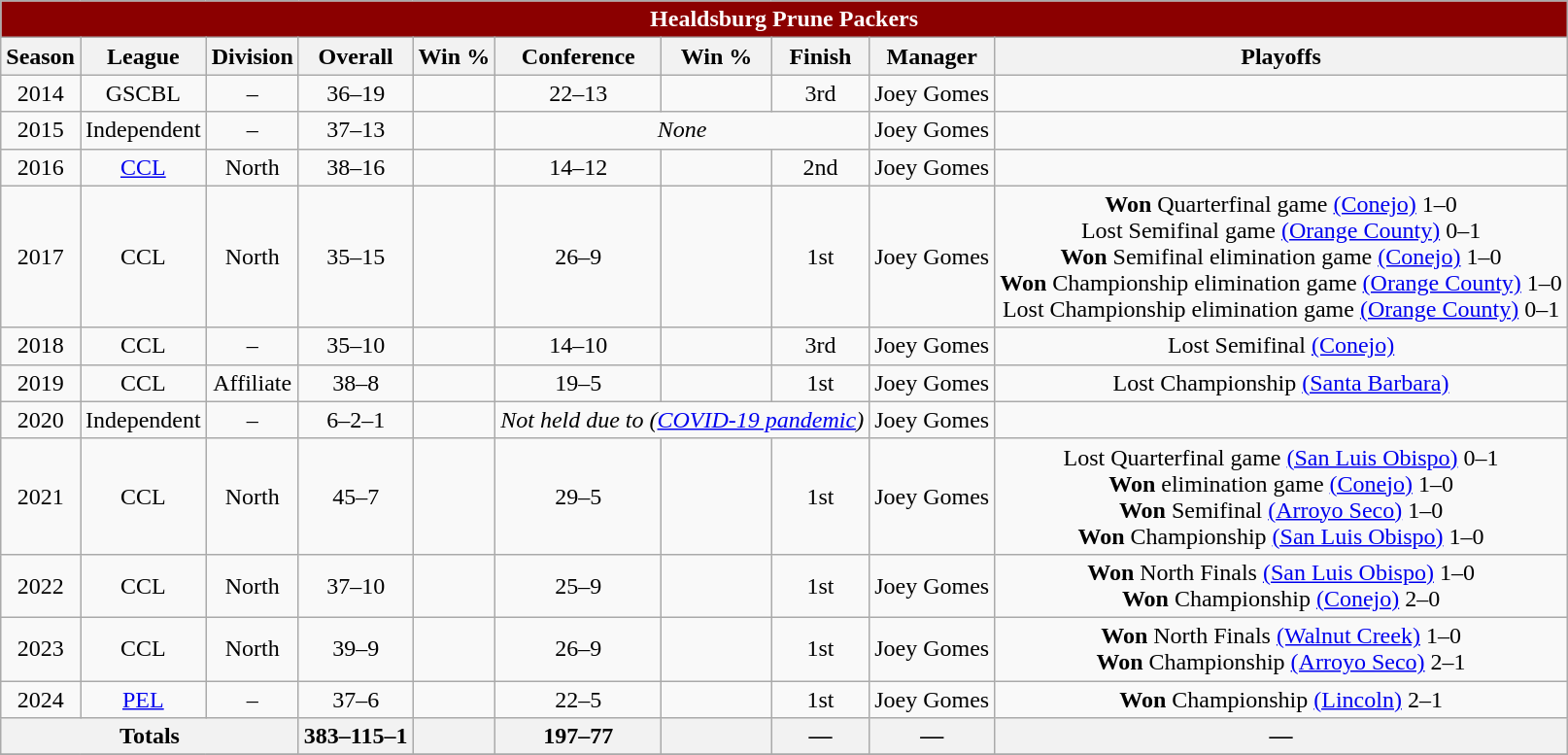<table class="wikitable">
<tr>
<th colspan="11" style="background:darkred;color:white">Healdsburg Prune Packers</th>
</tr>
<tr>
<th>Season</th>
<th>League</th>
<th>Division</th>
<th>Overall</th>
<th>Win %</th>
<th>Conference</th>
<th>Win %</th>
<th>Finish</th>
<th>Manager</th>
<th>Playoffs</th>
</tr>
<tr align="center">
<td>2014</td>
<td>GSCBL</td>
<td>–</td>
<td>36–19</td>
<td></td>
<td>22–13</td>
<td></td>
<td>3rd</td>
<td>Joey Gomes</td>
<td></td>
</tr>
<tr align="center">
<td>2015</td>
<td>Independent</td>
<td>–</td>
<td>37–13</td>
<td></td>
<td colspan="3"><em>None</em></td>
<td>Joey Gomes</td>
<td></td>
</tr>
<tr align="center">
<td>2016</td>
<td><a href='#'>CCL</a></td>
<td>North</td>
<td>38–16</td>
<td></td>
<td>14–12</td>
<td></td>
<td>2nd</td>
<td>Joey Gomes</td>
<td></td>
</tr>
<tr align="center">
<td>2017</td>
<td>CCL</td>
<td>North</td>
<td>35–15</td>
<td></td>
<td>26–9</td>
<td></td>
<td>1st</td>
<td>Joey Gomes</td>
<td><strong>Won</strong> Quarterfinal game <a href='#'>(Conejo)</a> 1–0 <br> Lost Semifinal game <a href='#'>(Orange County)</a> 0–1 <br> <strong>Won</strong> Semifinal elimination game <a href='#'>(Conejo)</a> 1–0 <br> <strong>Won</strong> Championship elimination game <a href='#'>(Orange County)</a> 1–0 <br> Lost Championship elimination game <a href='#'>(Orange County)</a> 0–1</td>
</tr>
<tr align="center">
<td>2018</td>
<td>CCL</td>
<td>–</td>
<td>35–10</td>
<td></td>
<td>14–10</td>
<td></td>
<td>3rd</td>
<td>Joey Gomes</td>
<td>Lost Semifinal <a href='#'>(Conejo)</a></td>
</tr>
<tr align="center">
<td>2019</td>
<td>CCL</td>
<td>Affiliate</td>
<td>38–8</td>
<td></td>
<td>19–5</td>
<td></td>
<td>1st</td>
<td>Joey Gomes</td>
<td>Lost Championship <a href='#'>(Santa Barbara)</a></td>
</tr>
<tr align="center">
<td>2020</td>
<td>Independent</td>
<td>–</td>
<td>6–2–1</td>
<td></td>
<td colspan="3"><em>Not held due to (<a href='#'>COVID-19 pandemic</a>)</em></td>
<td>Joey Gomes</td>
<td></td>
</tr>
<tr align="center">
<td>2021</td>
<td>CCL</td>
<td>North</td>
<td>45–7</td>
<td></td>
<td>29–5</td>
<td></td>
<td>1st</td>
<td>Joey Gomes</td>
<td>Lost Quarterfinal game <a href='#'>(San Luis Obispo)</a> 0–1 <br> <strong>Won</strong> elimination game <a href='#'>(Conejo)</a> 1–0 <br> <strong>Won</strong> Semifinal <a href='#'>(Arroyo Seco)</a> 1–0 <br> <strong>Won</strong> Championship <a href='#'>(San Luis Obispo)</a> 1–0</td>
</tr>
<tr align="center">
<td>2022</td>
<td>CCL</td>
<td>North</td>
<td>37–10</td>
<td></td>
<td>25–9</td>
<td></td>
<td>1st</td>
<td>Joey Gomes</td>
<td><strong>Won</strong> North Finals <a href='#'>(San Luis Obispo)</a> 1–0 <br> <strong>Won</strong> Championship <a href='#'>(Conejo)</a> 2–0</td>
</tr>
<tr align="center">
<td>2023</td>
<td>CCL</td>
<td>North</td>
<td>39–9</td>
<td></td>
<td>26–9</td>
<td></td>
<td>1st</td>
<td>Joey Gomes</td>
<td><strong>Won</strong> North Finals <a href='#'>(Walnut Creek)</a> 1–0 <br> <strong>Won</strong> Championship <a href='#'>(Arroyo Seco)</a> 2–1</td>
</tr>
<tr align="center">
<td>2024</td>
<td><a href='#'>PEL</a></td>
<td>–</td>
<td>37–6</td>
<td></td>
<td>22–5</td>
<td></td>
<td>1st</td>
<td>Joey Gomes</td>
<td><strong>Won</strong> Championship <a href='#'>(Lincoln)</a> 2–1</td>
</tr>
<tr align="center">
<th colspan="3">Totals</th>
<th>383–115–1</th>
<th></th>
<th>197–77</th>
<th></th>
<th>—</th>
<th>—</th>
<th>—</th>
</tr>
<tr>
</tr>
</table>
